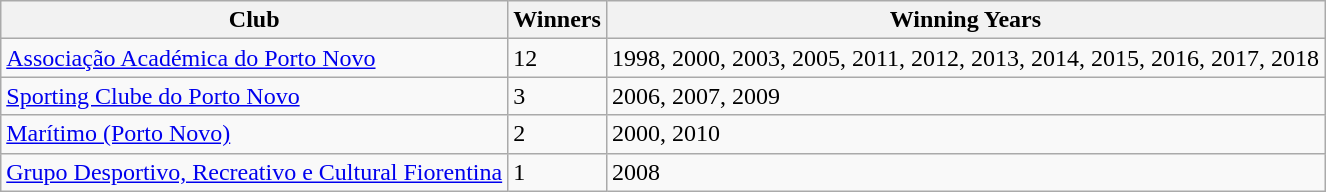<table class="wikitable">
<tr>
<th>Club</th>
<th>Winners</th>
<th>Winning Years</th>
</tr>
<tr>
<td><a href='#'>Associação Académica do Porto Novo</a></td>
<td>12</td>
<td>1998, 2000, 2003, 2005, 2011, 2012, 2013, 2014, 2015, 2016, 2017, 2018</td>
</tr>
<tr>
<td><a href='#'>Sporting Clube do Porto Novo</a></td>
<td>3</td>
<td>2006, 2007, 2009</td>
</tr>
<tr>
<td><a href='#'>Marítimo (Porto Novo)</a></td>
<td>2</td>
<td>2000, 2010</td>
</tr>
<tr>
<td><a href='#'>Grupo Desportivo, Recreativo e Cultural Fiorentina</a></td>
<td>1</td>
<td>2008</td>
</tr>
</table>
